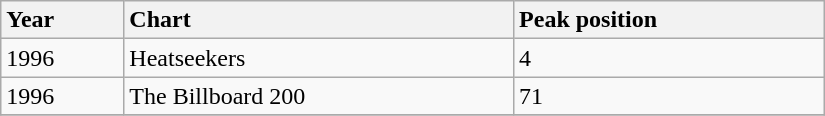<table class="wikitable" style="margin-top: 0" width="550px">
<tr>
<th style="text-align: left">Year</th>
<th style="text-align: left">Chart</th>
<th style="text-align: left">Peak position</th>
</tr>
<tr>
<td>1996</td>
<td>Heatseekers</td>
<td>4</td>
</tr>
<tr>
<td>1996</td>
<td>The Billboard 200</td>
<td>71</td>
</tr>
<tr>
</tr>
</table>
